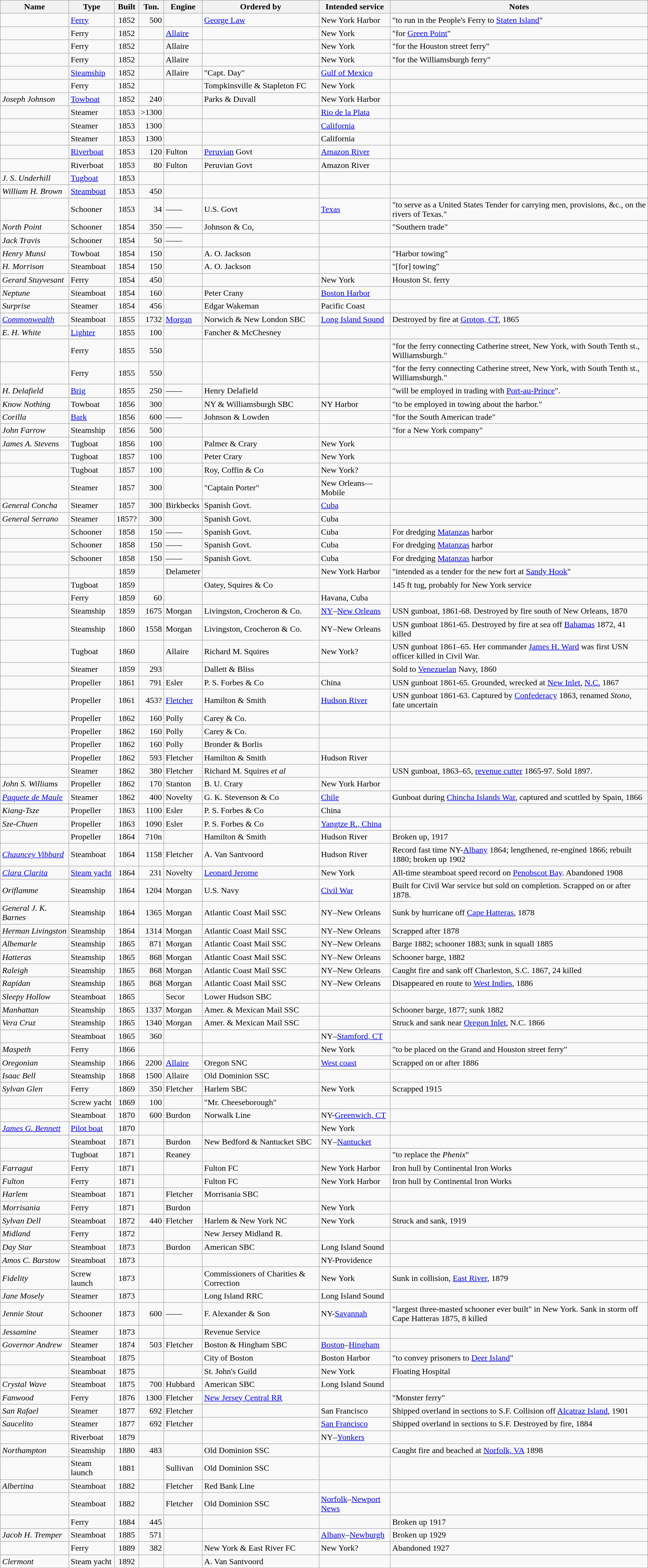<table class="wikitable sortable">
<tr>
<th align="left">Name</th>
<th align="center">Type</th>
<th align="center">Built<br></th>
<th align="center">Ton.<br></th>
<th align="center">Engine<br></th>
<th align="center">Ordered by<br></th>
<th align="center">Intended service</th>
<th align="center">Notes</th>
</tr>
<tr align="left">
<td align="left"></td>
<td><a href='#'>Ferry</a></td>
<td align="center">1852</td>
<td align="right">500</td>
<td></td>
<td><a href='#'>George Law</a></td>
<td>New York Harbor</td>
<td>"to run in the People's Ferry to <a href='#'>Staten Island</a>"</td>
</tr>
<tr align="left">
<td></td>
<td>Ferry</td>
<td align="center">1852</td>
<td align="right"></td>
<td><a href='#'>Allaire</a></td>
<td></td>
<td>New York</td>
<td>"for <a href='#'>Green Point</a>"</td>
</tr>
<tr align="left">
<td></td>
<td>Ferry</td>
<td align="center">1852</td>
<td align="right"></td>
<td>Allaire</td>
<td></td>
<td>New York</td>
<td>"for the Houston street ferry"</td>
</tr>
<tr align="left">
<td align="left"></td>
<td>Ferry</td>
<td align="center">1852</td>
<td align="right"></td>
<td>Allaire</td>
<td></td>
<td>New York</td>
<td align="left">"for the Williamsburgh ferry"</td>
</tr>
<tr align="left">
<td align="left"></td>
<td><a href='#'>Steamship</a></td>
<td align="center">1852</td>
<td align="right"></td>
<td>Allaire</td>
<td>"Capt. Day"</td>
<td><a href='#'>Gulf of Mexico</a></td>
<td align="left"></td>
</tr>
<tr align="left">
<td align="left"></td>
<td>Ferry</td>
<td align="center">1852</td>
<td align="right"></td>
<td></td>
<td>Tompkinsville & Stapleton FC</td>
<td>New York</td>
<td align="left"></td>
</tr>
<tr align="left">
<td align="left"><em>Joseph Johnson</em></td>
<td><a href='#'>Towboat</a></td>
<td align="center">1852</td>
<td align="right">240</td>
<td></td>
<td>Parks & Duvall</td>
<td>New York Harbor</td>
<td align="left"></td>
</tr>
<tr align="left">
<td align="left"></td>
<td>Steamer</td>
<td align="center">1853</td>
<td align="right">>1300</td>
<td></td>
<td></td>
<td><a href='#'>Rio de la Plata</a></td>
<td align="left"></td>
</tr>
<tr align="left">
<td align="left"></td>
<td>Steamer</td>
<td align="center">1853</td>
<td align="right">1300</td>
<td></td>
<td></td>
<td><a href='#'>California</a></td>
<td align="left"></td>
</tr>
<tr align="left">
<td align="left"></td>
<td>Steamer</td>
<td align="center">1853</td>
<td align="right">1300</td>
<td></td>
<td></td>
<td>California</td>
<td align="left"></td>
</tr>
<tr align="left">
<td align="left"></td>
<td><a href='#'>Riverboat</a></td>
<td align="center">1853</td>
<td align="right">120</td>
<td>Fulton</td>
<td><a href='#'>Peruvian</a> Govt</td>
<td><a href='#'>Amazon River</a></td>
<td align="left"></td>
</tr>
<tr align="left">
<td align="left"></td>
<td>Riverboat</td>
<td align="center">1853</td>
<td align="right">80</td>
<td>Fulton</td>
<td>Peruvian Govt</td>
<td>Amazon River</td>
<td align="left"></td>
</tr>
<tr align="left">
<td align="left"><em>J. S. Underhill</em></td>
<td><a href='#'>Tugboat</a></td>
<td align="center">1853</td>
<td align="right"></td>
<td></td>
<td></td>
<td></td>
<td align="left"></td>
</tr>
<tr align="left">
<td align="left"><em>William H. Brown</em></td>
<td><a href='#'>Steamboat</a></td>
<td align="center">1853</td>
<td align="right">450</td>
<td></td>
<td></td>
<td></td>
<td align="left"></td>
</tr>
<tr align="left">
<td></td>
<td>Schooner</td>
<td align="center">1853</td>
<td align="right">34</td>
<td>——</td>
<td>U.S. Govt</td>
<td><a href='#'>Texas</a></td>
<td>"to serve as a United States Tender for carrying men, provisions, &c., on the rivers of Texas."</td>
</tr>
<tr align="left">
<td><em>North Point</em></td>
<td>Schooner</td>
<td align="center">1854</td>
<td align="right">350</td>
<td>——</td>
<td>Johnson & Co,</td>
<td></td>
<td>"Southern trade"</td>
</tr>
<tr align="left">
<td><em>Jack Travis</em></td>
<td>Schooner</td>
<td align="center">1854</td>
<td align="right">50</td>
<td>——</td>
<td></td>
<td></td>
<td></td>
</tr>
<tr align="left">
<td><em>Henry Munsi</em></td>
<td>Towboat</td>
<td align="center">1854</td>
<td align="right">150</td>
<td></td>
<td>A. O. Jackson</td>
<td></td>
<td>"Harbor towing"</td>
</tr>
<tr align="left">
<td><em>H. Morrison</em></td>
<td>Steamboat</td>
<td align="center">1854</td>
<td align="right">150</td>
<td></td>
<td>A. O. Jackson</td>
<td></td>
<td>"[for] towing"</td>
</tr>
<tr align="left">
<td align="left"><em>Gerard Stuyvesant</em></td>
<td>Ferry</td>
<td align="center">1854</td>
<td align="right">450</td>
<td></td>
<td></td>
<td>New York</td>
<td align="left">Houston St. ferry</td>
</tr>
<tr align="left">
<td><em>Neptune</em></td>
<td>Steamboat</td>
<td align="center">1854</td>
<td align="right">160</td>
<td align="center"></td>
<td>Peter Crany</td>
<td><a href='#'>Boston Harbor</a></td>
<td></td>
</tr>
<tr align="left">
<td align="left"><em>Surprise</em></td>
<td>Steamer</td>
<td align="center">1854</td>
<td align="right">456</td>
<td></td>
<td>Edgar Wakeman</td>
<td>Pacific Coast</td>
<td align="left"></td>
</tr>
<tr align="left">
<td align="left"><a href='#'><em>Commonwealth</em></a></td>
<td>Steamboat</td>
<td align="center">1855</td>
<td align="right">1732</td>
<td><a href='#'>Morgan</a></td>
<td>Norwich & New London SBC</td>
<td><a href='#'>Long Island Sound</a></td>
<td align="left">Destroyed by fire at <a href='#'>Groton, CT</a>, 1865</td>
</tr>
<tr align="left">
<td><em>E. H. White</em></td>
<td><a href='#'>Lighter</a></td>
<td align="center">1855</td>
<td align="right">100</td>
<td></td>
<td>Fancher & McChesney</td>
<td></td>
<td></td>
</tr>
<tr align="left">
<td></td>
<td>Ferry</td>
<td align="center">1855</td>
<td align="right">550</td>
<td></td>
<td></td>
<td></td>
<td>"for the ferry connecting Catherine street, New York, with South Tenth st., Williamsburgh."</td>
</tr>
<tr align="left">
<td></td>
<td>Ferry</td>
<td align="center">1855</td>
<td align="right">550</td>
<td></td>
<td></td>
<td></td>
<td>"for the ferry connecting Catherine street, New York, with South Tenth st., Williamsburgh."</td>
</tr>
<tr align="left">
<td><em>H. Delafield</em></td>
<td><a href='#'>Brig</a></td>
<td align="center">1855</td>
<td align="right">250</td>
<td>——</td>
<td>Henry Delafield</td>
<td></td>
<td>"will be employed in trading with <a href='#'>Port-au-Prince</a>".</td>
</tr>
<tr align="left">
<td><em>Know Nothing</em></td>
<td>Towboat</td>
<td align="center">1856</td>
<td align="right">300</td>
<td></td>
<td>NY & Williamsburgh SBC</td>
<td>NY Harbor</td>
<td>"to be employed in towing about the harbor."</td>
</tr>
<tr align="left">
<td><em>Corilla</em></td>
<td><a href='#'>Bark</a></td>
<td align="center">1856</td>
<td align="right">600</td>
<td>——</td>
<td>Johnson & Lowden</td>
<td></td>
<td>"for the South American trade"</td>
</tr>
<tr align="left">
<td><em>John Farrow</em></td>
<td>Steamship</td>
<td align="center">1856</td>
<td align="right">500</td>
<td></td>
<td></td>
<td></td>
<td>"for a New York company"</td>
</tr>
<tr align="left">
<td><em>James A. Stevens</em></td>
<td>Tugboat</td>
<td align="center">1856</td>
<td align="right">100</td>
<td></td>
<td>Palmer & Crary</td>
<td>New York</td>
<td></td>
</tr>
<tr align="left">
<td></td>
<td>Tugboat</td>
<td align="center">1857</td>
<td align="right">100</td>
<td></td>
<td>Peter Crary</td>
<td>New York</td>
<td></td>
</tr>
<tr align="left">
<td></td>
<td>Tugboat</td>
<td align="center">1857</td>
<td align="right">100</td>
<td></td>
<td>Roy, Coffin & Co</td>
<td>New York?</td>
<td></td>
</tr>
<tr align="left">
<td></td>
<td>Steamer</td>
<td align="center">1857</td>
<td align="right">300</td>
<td></td>
<td>"Captain Porter"</td>
<td>New Orleans—Mobile</td>
<td></td>
</tr>
<tr align="left">
<td align="left"><em>General Concha</em></td>
<td>Steamer</td>
<td align="center">1857</td>
<td align="right">300</td>
<td>Birkbecks</td>
<td>Spanish Govt.</td>
<td><a href='#'>Cuba</a></td>
<td align="left"></td>
</tr>
<tr align="left">
<td align="left"><em>General Serrano</em></td>
<td>Steamer</td>
<td align="center">1857?</td>
<td align="right">300</td>
<td></td>
<td>Spanish Govt.</td>
<td>Cuba</td>
<td align="left"></td>
</tr>
<tr align="left">
<td align="left"></td>
<td>Schooner</td>
<td align="center">1858</td>
<td align="right">150</td>
<td>——</td>
<td>Spanish Govt.</td>
<td>Cuba</td>
<td align="left">For dredging <a href='#'>Matanzas</a> harbor</td>
</tr>
<tr align="left">
<td align="left"></td>
<td>Schooner</td>
<td align="center">1858</td>
<td align="right">150</td>
<td>——</td>
<td>Spanish Govt.</td>
<td>Cuba</td>
<td align="left">For dredging <a href='#'>Matanzas</a> harbor</td>
</tr>
<tr align="left">
<td align="left"></td>
<td>Schooner</td>
<td align="center">1858</td>
<td align="right">150</td>
<td>——</td>
<td>Spanish Govt.</td>
<td>Cuba</td>
<td align="left">For dredging <a href='#'>Matanzas</a> harbor</td>
</tr>
<tr align="left">
<td></td>
<td></td>
<td align="center">1859</td>
<td align="right"></td>
<td>Delameter</td>
<td></td>
<td>New York Harbor</td>
<td>"intended as a tender for the new fort at <a href='#'>Sandy Hook</a>"</td>
</tr>
<tr align="left">
<td></td>
<td>Tugboat</td>
<td align="center">1859</td>
<td align="right"></td>
<td></td>
<td>Oatey, Squires & Co</td>
<td></td>
<td>145 ft tug, probably for New York service</td>
</tr>
<tr align="left">
<td align="left"></td>
<td>Ferry</td>
<td align="center">1859</td>
<td align="right">60</td>
<td></td>
<td></td>
<td>Havana, Cuba</td>
<td align="left"></td>
</tr>
<tr align="left">
<td align="left"></td>
<td>Steamship</td>
<td align="center">1859</td>
<td align="right">1675</td>
<td>Morgan</td>
<td>Livingston, Crocheron & Co.</td>
<td><a href='#'>NY</a>–<a href='#'>New Orleans</a></td>
<td align="left">USN gunboat, 1861-68. Destroyed by fire south of New Orleans, 1870</td>
</tr>
<tr align="left">
<td align="left"></td>
<td>Steamship</td>
<td align="center">1860</td>
<td align="right">1558</td>
<td>Morgan</td>
<td>Livingston, Crocheron & Co.</td>
<td>NY–New Orleans</td>
<td align="left">USN gunboat 1861-65. Destroyed by fire at sea off <a href='#'>Bahamas</a> 1872, 41 killed</td>
</tr>
<tr align="left">
<td align="left"></td>
<td>Tugboat</td>
<td align="center">1860</td>
<td align="right"></td>
<td>Allaire</td>
<td>Richard M. Squires</td>
<td>New York?</td>
<td align="left"> USN gunboat 1861–65. Her commander <a href='#'>James H. Ward</a> was first USN officer killed in Civil War.</td>
</tr>
<tr align="left">
<td align="left"></td>
<td>Steamer</td>
<td align="center">1859</td>
<td align="right">293</td>
<td></td>
<td>Dallett & Bliss</td>
<td></td>
<td align="left">Sold to <a href='#'>Venezuelan</a> Navy, 1860</td>
</tr>
<tr align="left">
<td align="left"></td>
<td>Propeller</td>
<td align="center">1861</td>
<td align="right">791</td>
<td>Esler</td>
<td>P. S. Forbes & Co</td>
<td>China</td>
<td align="left">USN gunboat 1861-65. Grounded, wrecked at <a href='#'>New Inlet</a>, <a href='#'>N.C.</a> 1867</td>
</tr>
<tr align="left">
<td align="left"></td>
<td>Propeller</td>
<td align="center">1861</td>
<td align="right">453?</td>
<td><a href='#'>Fletcher</a></td>
<td>Hamilton & Smith</td>
<td><a href='#'>Hudson River</a></td>
<td align="left">USN gunboat 1861-63. Captured by <a href='#'>Confederacy</a> 1863, renamed <em>Stono</em>, fate uncertain</td>
</tr>
<tr align="left">
<td align="left"></td>
<td>Propeller</td>
<td align="center">1862</td>
<td align="right">160</td>
<td>Polly</td>
<td>Carey & Co.</td>
<td></td>
<td align="left"></td>
</tr>
<tr align="left">
<td align="left"></td>
<td>Propeller</td>
<td align="center">1862</td>
<td align="right">160</td>
<td>Polly</td>
<td>Carey & Co.</td>
<td></td>
<td align="left"></td>
</tr>
<tr align="left">
<td align="left"></td>
<td>Propeller</td>
<td align="center">1862</td>
<td align="right">160</td>
<td>Polly</td>
<td>Bronder & Borlis</td>
<td></td>
<td align="left"></td>
</tr>
<tr align="left">
<td align="left"></td>
<td>Propeller</td>
<td align="center">1862</td>
<td align="right">593</td>
<td>Fletcher</td>
<td>Hamilton & Smith</td>
<td>Hudson River</td>
<td align="left"></td>
</tr>
<tr align="left">
<td align="left"></td>
<td>Steamer</td>
<td align="center">1862</td>
<td align="right">380</td>
<td>Fletcher</td>
<td>Richard M. Squires <em>et al</em></td>
<td></td>
<td align="left">USN gunboat, 1863–65, <a href='#'>revenue cutter</a> 1865-97. Sold 1897.</td>
</tr>
<tr align="left">
<td align="left"><em>John S. Williams</em></td>
<td>Propeller</td>
<td align="center">1862</td>
<td align="right">170</td>
<td>Stanton</td>
<td>B. U. Crary</td>
<td>New York Harbor</td>
<td align="left"></td>
</tr>
<tr align="left">
<td align="left"><em><a href='#'>Paquete de Maule</a></em></td>
<td>Steamer</td>
<td align="center">1862</td>
<td align="right">400</td>
<td>Novelty</td>
<td>G. K. Stevenson & Co</td>
<td><a href='#'>Chile</a></td>
<td align="left">Gunboat during <a href='#'>Chincha Islands War</a>, captured and scuttled by Spain, 1866</td>
</tr>
<tr align="left">
<td align="left"><em>Kiang-Tsze</em></td>
<td>Propeller</td>
<td align="center">1863</td>
<td align="right">1100</td>
<td>Esler</td>
<td>P. S. Forbes & Co</td>
<td>China</td>
<td align="left"></td>
</tr>
<tr align="left">
<td align="left"><em>Sze-Chuen</em></td>
<td>Propeller</td>
<td align="center">1863</td>
<td align="right">1090</td>
<td>Esler</td>
<td>P. S. Forbes & Co</td>
<td><a href='#'>Yangtze R., China</a></td>
<td align="left"></td>
</tr>
<tr align="left">
<td align="left"></td>
<td>Propeller</td>
<td align="center">1864</td>
<td align="right">710n</td>
<td></td>
<td>Hamilton & Smith</td>
<td>Hudson River</td>
<td align="left">Broken up, 1917</td>
</tr>
<tr align="left">
<td align="left"><a href='#'><em>Chauncey Vibbard</em></a></td>
<td>Steamboat</td>
<td align="center">1864</td>
<td align="right">1158</td>
<td>Fletcher</td>
<td>A. Van Santvoord</td>
<td>Hudson River</td>
<td align="left">Record fast time NY-<a href='#'>Albany</a> 1864; lengthened, re-engined 1866; rebuilt 1880; broken up 1902</td>
</tr>
<tr align="left">
<td align="left"><em><a href='#'>Clara Clarita</a></em></td>
<td><a href='#'>Steam yacht</a></td>
<td align="center">1864</td>
<td align="right">231</td>
<td>Novelty</td>
<td><a href='#'>Leonard Jerome</a></td>
<td>New York</td>
<td align="left">All-time steamboat speed record on <a href='#'>Penobscot Bay</a>. Abandoned 1908</td>
</tr>
<tr align="left">
<td align="left"><em>Oriflamme</em></td>
<td>Steamship</td>
<td align="center">1864</td>
<td align="right">1204</td>
<td>Morgan</td>
<td>U.S. Navy</td>
<td><a href='#'>Civil War</a></td>
<td align="left">Built for Civil War service but sold on completion. Scrapped on or after 1878.</td>
</tr>
<tr align="left">
<td align="left"><em>General J. K. Barnes</em></td>
<td>Steamship</td>
<td align="center">1864</td>
<td align="right">1365</td>
<td>Morgan</td>
<td>Atlantic Coast Mail SSC</td>
<td>NY–New Orleans</td>
<td align="left">Sunk by hurricane off <a href='#'>Cape Hatteras</a>, 1878</td>
</tr>
<tr align="left">
<td align="left"><em>Herman Livingston</em></td>
<td>Steamship</td>
<td align="center">1864</td>
<td align="right">1314</td>
<td>Morgan</td>
<td>Atlantic Coast Mail SSC</td>
<td>NY–New Orleans</td>
<td align="left">Scrapped after 1878</td>
</tr>
<tr align="left">
<td align="left"><em>Albemarle</em></td>
<td>Steamship</td>
<td align="center">1865</td>
<td align="right">871</td>
<td>Morgan</td>
<td>Atlantic Coast Mail SSC</td>
<td>NY–New Orleans</td>
<td align="left">Barge 1882; schooner 1883; sunk in squall 1885</td>
</tr>
<tr align="left">
<td align="left"><em>Hatteras</em></td>
<td>Steamship</td>
<td align="center">1865</td>
<td align="right">868</td>
<td>Morgan</td>
<td>Atlantic Coast Mail SSC</td>
<td>NY–New Orleans</td>
<td align="left">Schooner barge, 1882</td>
</tr>
<tr align="left">
<td align="left"><em>Raleigh</em></td>
<td>Steamship</td>
<td align="center">1865</td>
<td align="right">868</td>
<td>Morgan</td>
<td>Atlantic Coast Mail SSC</td>
<td>NY–New Orleans</td>
<td align="left">Caught fire and sank off Charleston, S.C. 1867, 24 killed</td>
</tr>
<tr align="left">
<td align="left"><em>Rapidan</em></td>
<td>Steamship</td>
<td align="center">1865</td>
<td align="right">868</td>
<td>Morgan</td>
<td>Atlantic Coast Mail SSC</td>
<td>NY–New Orleans</td>
<td align="left">Disappeared en route to <a href='#'>West Indies</a>, 1886</td>
</tr>
<tr align="left">
<td align="left"><em>Sleepy Hollow</em></td>
<td>Steamboat</td>
<td align="center">1865</td>
<td align="right"></td>
<td>Secor</td>
<td>Lower Hudson SBC</td>
<td></td>
<td align="left"></td>
</tr>
<tr align="left">
<td align="left"><em>Manhattan</em></td>
<td>Steamship</td>
<td align="center">1865</td>
<td align="right">1337</td>
<td>Morgan</td>
<td>Amer. & Mexican Mail SSC</td>
<td></td>
<td align="left">Schooner barge, 1877; sunk 1882</td>
</tr>
<tr align="left">
<td align="left"><em>Vera Cruz</em></td>
<td>Steamship</td>
<td align="center">1865</td>
<td align="right">1340</td>
<td>Morgan</td>
<td>Amer. & Mexican Mail SSC</td>
<td></td>
<td align="left">Struck and sank near <a href='#'>Oregon Inlet</a>, N.C. 1866</td>
</tr>
<tr align="left">
<td align="left"></td>
<td>Steamboat</td>
<td align="center">1865</td>
<td align="right">360</td>
<td></td>
<td></td>
<td>NY–<a href='#'>Stamford, CT</a></td>
<td align="left"></td>
</tr>
<tr align="left">
<td align="left"><em>Maspeth</em></td>
<td>Ferry</td>
<td align="center">1866</td>
<td align="right"></td>
<td></td>
<td></td>
<td>New York</td>
<td align="left">"to be placed on the Grand and Houston street ferry"</td>
</tr>
<tr align="left">
<td align="left"><em>Oregonian</em></td>
<td>Steamship</td>
<td align="center">1866</td>
<td align="right">2200</td>
<td><a href='#'>Allaire</a></td>
<td>Oregon SNC</td>
<td><a href='#'>West coast</a></td>
<td align="left">Scrapped on or after 1886</td>
</tr>
<tr align="left">
<td align="left"><em>Isaac Bell</em></td>
<td>Steamship</td>
<td align="center">1868</td>
<td align="right">1500</td>
<td>Allaire</td>
<td>Old Dominion SSC</td>
<td></td>
<td align="left"></td>
</tr>
<tr align="left">
<td align="left"><em>Sylvan Glen</em></td>
<td>Ferry</td>
<td align="center">1869</td>
<td align="right">350</td>
<td>Fletcher</td>
<td>Harlem SBC</td>
<td>New York</td>
<td align="left">Scrapped 1915</td>
</tr>
<tr align="left">
<td align="left"></td>
<td>Screw yacht</td>
<td align="center">1869</td>
<td align="right">100</td>
<td></td>
<td>"Mr. Cheeseborough"</td>
<td></td>
<td align="left"></td>
</tr>
<tr align="left">
<td align="left"></td>
<td>Steamboat</td>
<td align="center">1870</td>
<td align="right">600</td>
<td>Burdon</td>
<td>Norwalk Line</td>
<td>NY-<a href='#'>Greenwich, CT</a></td>
<td align="left"></td>
</tr>
<tr align="left">
<td align="left"><a href='#'><em>James G. Bennett</em></a></td>
<td><a href='#'>Pilot boat</a></td>
<td align="center">1870</td>
<td align="right"></td>
<td></td>
<td></td>
<td>New York</td>
<td align="left"></td>
</tr>
<tr align="left">
<td align="left"></td>
<td>Steamboat</td>
<td align="center">1871</td>
<td align="right"></td>
<td>Burdon</td>
<td>New Bedford & Nantucket SBC</td>
<td>NY–<a href='#'>Nantucket</a></td>
<td align="left"></td>
</tr>
<tr align="left">
<td align="left"></td>
<td>Tugboat</td>
<td align="center">1871</td>
<td align="right"></td>
<td>Reaney</td>
<td></td>
<td></td>
<td align="left">"to replace the <em>Phenix</em>"</td>
</tr>
<tr align="left">
<td align="left"><em>Farragut</em></td>
<td>Ferry</td>
<td align="center">1871</td>
<td align="right"></td>
<td></td>
<td>Fulton FC</td>
<td>New York Harbor</td>
<td align="left">Iron hull by Continental Iron Works</td>
</tr>
<tr align="left">
<td align="left"><em>Fulton</em></td>
<td>Ferry</td>
<td align="center">1871</td>
<td align="right"></td>
<td></td>
<td>Fulton FC</td>
<td>New York Harbor</td>
<td align="left">Iron hull by Continental Iron Works</td>
</tr>
<tr align="left">
<td align="left"><em>Harlem</em></td>
<td>Steamboat</td>
<td align="center">1871</td>
<td align="right"></td>
<td>Fletcher</td>
<td>Morrisania SBC</td>
<td></td>
<td align="left"></td>
</tr>
<tr align="left">
<td align="left"><em>Morrisania</em></td>
<td>Ferry</td>
<td align="center">1871</td>
<td align="right"></td>
<td>Burdon</td>
<td></td>
<td>New York</td>
<td align="left"></td>
</tr>
<tr align="left">
<td align="left"><em>Sylvan Dell</em></td>
<td>Steamboat</td>
<td align="center">1872</td>
<td align="right">440</td>
<td>Fletcher</td>
<td>Harlem & New York NC</td>
<td>New York</td>
<td align="left">Struck and sank, 1919</td>
</tr>
<tr align="left">
<td align="left"><em>Midland</em></td>
<td>Ferry</td>
<td align="center">1872</td>
<td align="right"></td>
<td></td>
<td>New Jersey Midland R.</td>
<td></td>
<td></td>
</tr>
<tr align="left">
<td align="left"><em>Day Star</em></td>
<td>Steamboat</td>
<td align="center">1873</td>
<td align="right"></td>
<td>Burdon</td>
<td>American SBC</td>
<td>Long Island Sound</td>
<td align="left"></td>
</tr>
<tr align="left">
<td align="left"><em>Amos C. Barstow</em></td>
<td>Steamboat</td>
<td align="center">1873</td>
<td align="right"></td>
<td></td>
<td></td>
<td>NY-Providence</td>
<td align="left"></td>
</tr>
<tr align="left">
<td align="left"><em>Fidelity</em></td>
<td>Screw launch</td>
<td align="center">1873</td>
<td align="right"></td>
<td></td>
<td>Commissioners of Charities & Correction</td>
<td>New York</td>
<td align="left">Sunk in collision, <a href='#'>East River</a>, 1879</td>
</tr>
<tr align="left">
<td align="left"><em>Jane Mosely</em></td>
<td>Steamer</td>
<td align="center">1873</td>
<td align="right"></td>
<td></td>
<td>Long Island RRC</td>
<td>Long Island Sound</td>
<td align="left"></td>
</tr>
<tr align="left">
<td align="left"><em>Jennie Stout</em></td>
<td>Schooner</td>
<td align="center">1873</td>
<td align="right">600</td>
<td>——</td>
<td>F. Alexander & Son</td>
<td>NY-<a href='#'>Savannah</a></td>
<td align="left">"largest three-masted schooner ever built" in New York. Sank in storm off Cape Hatteras 1875, 8 killed</td>
</tr>
<tr align="left">
<td align="left"><em>Jessamine</em></td>
<td>Steamer</td>
<td align="center">1873</td>
<td align="right"></td>
<td></td>
<td>Revenue Service</td>
<td></td>
<td align="left"></td>
</tr>
<tr align="left">
<td align="left"><em>Governor Andrew</em></td>
<td>Steamer</td>
<td align="center">1874</td>
<td align="right">503</td>
<td>Fletcher</td>
<td>Boston & Hingham SBC</td>
<td><a href='#'>Boston</a>–<a href='#'>Hingham</a></td>
<td align="left"></td>
</tr>
<tr align="left">
<td align="left"></td>
<td>Steamboat</td>
<td align="center">1875</td>
<td align="right"></td>
<td></td>
<td>City of Boston</td>
<td>Boston Harbor</td>
<td align="left">"to convey prisoners to <a href='#'>Deer Island</a>" </td>
</tr>
<tr align="left">
<td align="left"></td>
<td>Steamboat</td>
<td align="center">1875</td>
<td align="right"></td>
<td></td>
<td>St. John's Guild</td>
<td>New York</td>
<td align="left">Floating Hospital</td>
</tr>
<tr align="left">
<td align="left"><em>Crystal Wave</em></td>
<td>Steamboat</td>
<td align="center">1875</td>
<td align="right">700</td>
<td>Hubbard</td>
<td>American SBC</td>
<td>Long Island Sound</td>
<td align="left"></td>
</tr>
<tr align="left">
<td align="left"><em>Fanwood</em></td>
<td>Ferry</td>
<td align="center">1876</td>
<td align="right">1300</td>
<td>Fletcher</td>
<td><a href='#'>New Jersey Central RR</a></td>
<td></td>
<td align="left">"Monster ferry"</td>
</tr>
<tr align="left">
<td align="left"><em>San Rafael</em></td>
<td>Steamer</td>
<td align="center">1877</td>
<td align="right">692</td>
<td>Fletcher</td>
<td></td>
<td>San Francisco</td>
<td align="left">Shipped overland in sections to S.F. Collision off <a href='#'>Alcatraz Island</a>, 1901</td>
</tr>
<tr align="left">
<td align="left"><em>Saucelito</em></td>
<td>Steamer</td>
<td align="center">1877</td>
<td align="right">692</td>
<td>Fletcher</td>
<td></td>
<td><a href='#'>San Francisco</a></td>
<td align="left">Shipped overland in sections to S.F. Destroyed by fire, 1884</td>
</tr>
<tr align="left">
<td align="left"></td>
<td>Riverboat</td>
<td align="center">1879</td>
<td align="right"></td>
<td></td>
<td></td>
<td>NY–<a href='#'>Yonkers</a></td>
<td align="left"></td>
</tr>
<tr align="left">
<td align="left"><em>Northampton</em></td>
<td>Steamship</td>
<td align="center">1880</td>
<td align="right">483</td>
<td></td>
<td>Old Dominion SSC</td>
<td></td>
<td align="left">Caught fire and beached at <a href='#'>Norfolk, VA</a> 1898</td>
</tr>
<tr align="left">
<td align="left"></td>
<td>Steam launch</td>
<td align="center">1881</td>
<td align="right"></td>
<td>Sullivan</td>
<td>Old Dominion SSC</td>
<td></td>
<td align="left"></td>
</tr>
<tr align="left">
<td align="left"><em>Albertina</em></td>
<td>Steamboat</td>
<td align="center">1882</td>
<td align="right"></td>
<td>Fletcher</td>
<td>Red Bank Line</td>
<td></td>
<td align="left"></td>
</tr>
<tr align="left">
<td></td>
<td>Steamboat</td>
<td align="center">1882</td>
<td align="right"></td>
<td>Fletcher</td>
<td>Old Dominion SSC</td>
<td><a href='#'>Norfolk</a>–<a href='#'>Newport News</a></td>
<td></td>
</tr>
<tr align="left">
<td align="left"></td>
<td>Ferry</td>
<td align="center">1884</td>
<td align="right">445</td>
<td></td>
<td></td>
<td></td>
<td align="left">Broken up 1917</td>
</tr>
<tr align="left">
<td align="left"><em>Jacob H. Tremper</em></td>
<td>Steamboat</td>
<td align="center">1885</td>
<td align="right">571</td>
<td></td>
<td></td>
<td><a href='#'>Albany</a>–<a href='#'>Newburgh</a></td>
<td align="left">Broken up 1929</td>
</tr>
<tr align="left">
<td align="left"></td>
<td>Ferry</td>
<td align="center">1889</td>
<td align="right">382</td>
<td></td>
<td>New York & East River FC</td>
<td>New York?</td>
<td align="left">Abandoned 1927</td>
</tr>
<tr align="left">
<td align="left"><em>Clermont</em></td>
<td>Steam yacht</td>
<td align="center">1892</td>
<td align="right"></td>
<td></td>
<td>A. Van Santvoord</td>
<td></td>
<td align="left"></td>
</tr>
</table>
